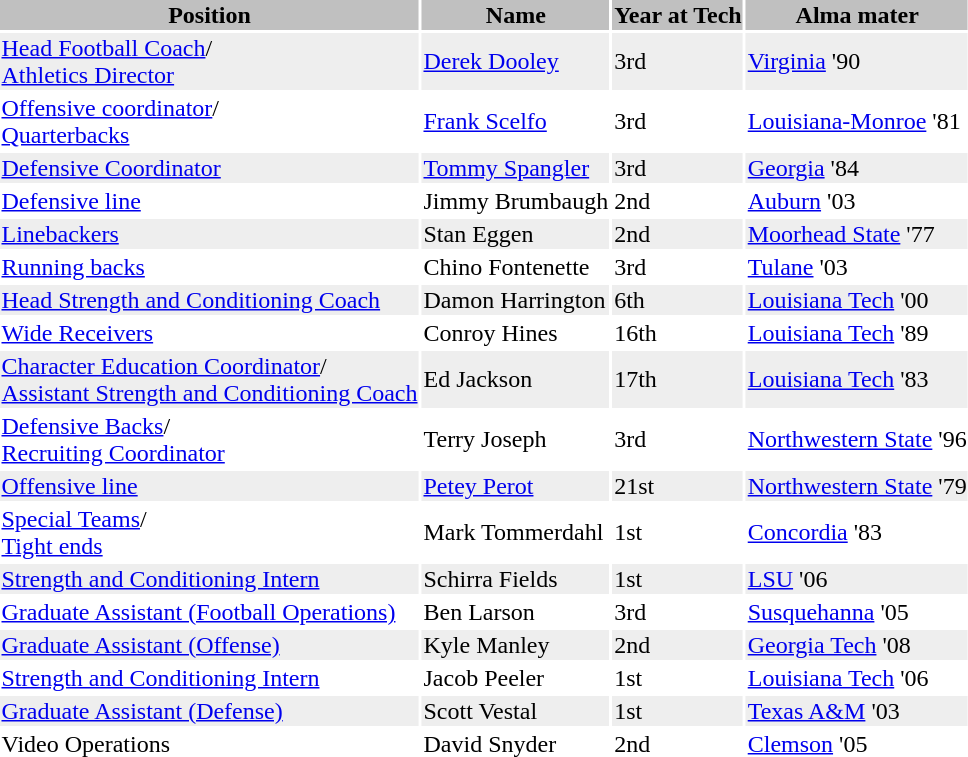<table class="toccolours">
<tr>
<th bgcolor=silver>Position</th>
<th bgcolor=silver>Name</th>
<th bgcolor=silver>Year at Tech</th>
<th bgcolor=silver>Alma mater</th>
</tr>
<tr bgcolor=#eeeeee>
<td><a href='#'>Head Football Coach</a>/<br><a href='#'>Athletics Director</a></td>
<td><a href='#'>Derek Dooley</a></td>
<td>3rd</td>
<td><a href='#'>Virginia</a> '90</td>
</tr>
<tr>
<td><a href='#'>Offensive coordinator</a>/<br><a href='#'>Quarterbacks</a></td>
<td><a href='#'>Frank Scelfo</a></td>
<td>3rd</td>
<td><a href='#'>Louisiana-Monroe</a> '81</td>
</tr>
<tr bgcolor=#eeeeee>
<td><a href='#'>Defensive Coordinator</a></td>
<td><a href='#'>Tommy Spangler</a></td>
<td>3rd</td>
<td><a href='#'>Georgia</a> '84</td>
</tr>
<tr>
<td><a href='#'>Defensive line</a></td>
<td>Jimmy Brumbaugh</td>
<td>2nd</td>
<td><a href='#'>Auburn</a> '03</td>
</tr>
<tr bgcolor=#eeeeee>
<td><a href='#'>Linebackers</a></td>
<td>Stan Eggen</td>
<td>2nd</td>
<td><a href='#'>Moorhead State</a> '77</td>
</tr>
<tr>
<td><a href='#'>Running backs</a></td>
<td>Chino Fontenette</td>
<td>3rd</td>
<td><a href='#'>Tulane</a> '03</td>
</tr>
<tr bgcolor=#eeeeee>
<td><a href='#'>Head Strength and Conditioning Coach</a></td>
<td>Damon Harrington</td>
<td>6th</td>
<td><a href='#'>Louisiana Tech</a> '00</td>
</tr>
<tr>
<td><a href='#'>Wide Receivers</a></td>
<td>Conroy Hines</td>
<td>16th</td>
<td><a href='#'>Louisiana Tech</a> '89</td>
</tr>
<tr bgcolor=#eeeeee>
<td><a href='#'>Character Education Coordinator</a>/<br><a href='#'>Assistant Strength and Conditioning Coach</a></td>
<td>Ed Jackson</td>
<td>17th</td>
<td><a href='#'>Louisiana Tech</a> '83</td>
</tr>
<tr>
<td><a href='#'>Defensive Backs</a>/<br><a href='#'>Recruiting Coordinator</a></td>
<td>Terry Joseph</td>
<td>3rd</td>
<td><a href='#'>Northwestern State</a> '96</td>
</tr>
<tr bgcolor=#eeeeee>
<td><a href='#'>Offensive line</a></td>
<td><a href='#'>Petey Perot</a></td>
<td>21st</td>
<td><a href='#'>Northwestern State</a> '79</td>
</tr>
<tr>
<td><a href='#'>Special Teams</a>/<br><a href='#'>Tight ends</a></td>
<td>Mark Tommerdahl</td>
<td>1st</td>
<td><a href='#'>Concordia</a> '83</td>
</tr>
<tr bgcolor=#eeeeee>
<td><a href='#'>Strength and Conditioning Intern</a></td>
<td>Schirra Fields</td>
<td>1st</td>
<td><a href='#'>LSU</a> '06</td>
</tr>
<tr>
<td><a href='#'>Graduate Assistant (Football Operations)</a></td>
<td>Ben Larson</td>
<td>3rd</td>
<td><a href='#'>Susquehanna</a> '05</td>
</tr>
<tr bgcolor=#eeeeee>
<td><a href='#'>Graduate Assistant (Offense)</a></td>
<td>Kyle Manley</td>
<td>2nd</td>
<td><a href='#'>Georgia Tech</a> '08</td>
</tr>
<tr>
<td><a href='#'>Strength and Conditioning Intern</a></td>
<td>Jacob Peeler</td>
<td>1st</td>
<td><a href='#'>Louisiana Tech</a> '06</td>
</tr>
<tr bgcolor=#eeeeee>
<td><a href='#'>Graduate Assistant (Defense)</a></td>
<td>Scott Vestal</td>
<td>1st</td>
<td><a href='#'>Texas A&M</a> '03</td>
</tr>
<tr>
<td>Video Operations</td>
<td>David Snyder</td>
<td>2nd</td>
<td><a href='#'>Clemson</a> '05</td>
</tr>
</table>
